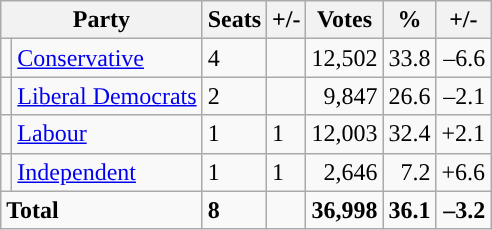<table class="wikitable sortable">
<tr>
<th colspan="2">Party</th>
<th>Seats</th>
<th>+/-</th>
<th>Votes</th>
<th>%</th>
<th>+/-</th>
</tr>
<tr>
<td style="background-color: "></td>
<td><a href='#'>Conservative</a></td>
<td>4</td>
<td></td>
<td style="text-align:right;">12,502</td>
<td style="text-align:right;">33.8</td>
<td style="text-align:right;">–6.6</td>
</tr>
<tr>
<td style="background-color: "></td>
<td><a href='#'>Liberal Democrats</a></td>
<td>2</td>
<td></td>
<td style="text-align:right;">9,847</td>
<td style="text-align:right;">26.6</td>
<td style="text-align:right;">–2.1</td>
</tr>
<tr>
<td style="background-color: "></td>
<td><a href='#'>Labour</a></td>
<td>1</td>
<td> 1</td>
<td style="text-align:right;">12,003</td>
<td style="text-align:right;">32.4</td>
<td style="text-align:right;">+2.1</td>
</tr>
<tr>
<td style="background-color: "></td>
<td><a href='#'>Independent</a></td>
<td>1</td>
<td> 1</td>
<td style="text-align:right;">2,646</td>
<td style="text-align:right;">7.2</td>
<td style="text-align:right;">+6.6</td>
</tr>
<tr>
<td colspan="2"><strong>Total</strong></td>
<td><strong>8</strong></td>
<td></td>
<td style="text-align:right;"><strong>36,998</strong></td>
<td style="text-align:right;"><strong>36.1</strong></td>
<td style="text-align:right;"><strong>–3.2</strong></td>
</tr>
</table>
